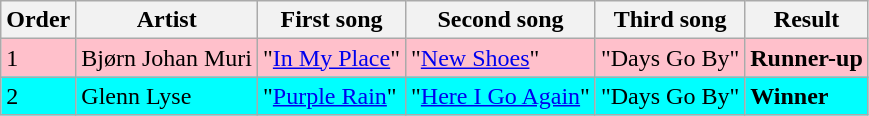<table class=wikitable>
<tr>
<th>Order</th>
<th>Artist</th>
<th>First song</th>
<th>Second song</th>
<th>Third song</th>
<th>Result</th>
</tr>
<tr style="background:pink;">
<td>1</td>
<td>Bjørn Johan Muri</td>
<td>"<a href='#'>In My Place</a>"</td>
<td>"<a href='#'>New Shoes</a>"</td>
<td>"Days Go By"</td>
<td><strong>Runner-up</strong></td>
</tr>
<tr style="background:cyan;">
<td>2</td>
<td>Glenn Lyse</td>
<td>"<a href='#'>Purple Rain</a>"</td>
<td>"<a href='#'>Here I Go Again</a>"</td>
<td>"Days Go By"</td>
<td><strong>Winner</strong></td>
</tr>
</table>
